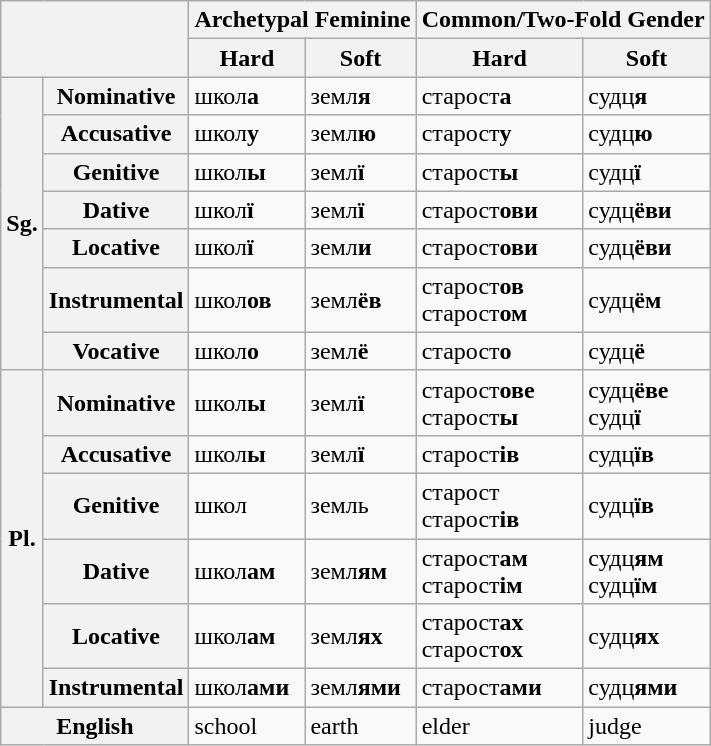<table class=wikitable>
<tr>
<th colspan="2" rowspan="2"></th>
<th colspan="2">Archetypal Feminine</th>
<th colspan="2">Common/Two-Fold Gender</th>
</tr>
<tr>
<th>Hard</th>
<th>Soft</th>
<th>Hard</th>
<th>Soft</th>
</tr>
<tr>
<th rowspan="7">Sg.</th>
<th>Nominative</th>
<td>школ<strong>а</strong></td>
<td>земл<strong>я</strong></td>
<td>старост<strong>а</strong></td>
<td>судц<strong>я</strong></td>
</tr>
<tr>
<th>Accusative</th>
<td>школ<strong>у</strong></td>
<td>земл<strong>ю</strong></td>
<td>старост<strong>у</strong></td>
<td>судц<strong>ю</strong></td>
</tr>
<tr>
<th>Genitive</th>
<td>школ<strong>ы</strong></td>
<td>земл<strong>ї</strong></td>
<td>старост<strong>ы</strong></td>
<td>судц<strong>ї</strong></td>
</tr>
<tr>
<th>Dative</th>
<td>школ<strong>ї</strong></td>
<td>земл<strong>ї</strong></td>
<td>старост<strong>ови</strong></td>
<td>судц<strong>ёви</strong></td>
</tr>
<tr>
<th>Locative</th>
<td>школ<strong>ї</strong></td>
<td>земл<strong>и</strong></td>
<td>старост<strong>ови</strong></td>
<td>судц<strong>ёви</strong></td>
</tr>
<tr>
<th>Instrumental</th>
<td>школ<strong>ов</strong></td>
<td>земл<strong>ёв</strong></td>
<td>старост<strong>ов</strong> <br> старост<strong>ом</strong></td>
<td>судц<strong>ём</strong></td>
</tr>
<tr>
<th>Vocative</th>
<td>школ<strong>о</strong></td>
<td>земл<strong>ё</strong></td>
<td>старост<strong>о</strong></td>
<td>судц<strong>ё</strong></td>
</tr>
<tr>
<th rowspan="6">Pl.</th>
<th>Nominative</th>
<td>школ<strong>ы</strong></td>
<td>земл<strong>ї</strong></td>
<td>старост<strong>ове</strong> <br> старост<strong>ы</strong></td>
<td>судц<strong>ёве</strong> <br> судц<strong>ї</strong></td>
</tr>
<tr>
<th>Accusative</th>
<td>школ<strong>ы</strong></td>
<td>земл<strong>ї</strong></td>
<td>старост<strong>ів</strong></td>
<td>судц<strong>їв</strong></td>
</tr>
<tr>
<th>Genitive</th>
<td>школ</td>
<td>земль</td>
<td>старост <br> старост<strong>ів</strong></td>
<td>судц<strong>їв</strong></td>
</tr>
<tr>
<th>Dative</th>
<td>школ<strong>ам</strong></td>
<td>земл<strong>ям</strong></td>
<td>старост<strong>ам</strong> <br> старост<strong>ім</strong></td>
<td>судц<strong>ям</strong> <br> судц<strong>їм</strong></td>
</tr>
<tr>
<th>Locative</th>
<td>школ<strong>ам</strong></td>
<td>земл<strong>ях</strong></td>
<td>старост<strong>ах</strong> <br> старост<strong>ох</strong></td>
<td>судц<strong>ях</strong></td>
</tr>
<tr>
<th>Instrumental</th>
<td>школ<strong>ами</strong></td>
<td>земл<strong>ями</strong></td>
<td>старост<strong>ами</strong></td>
<td>судц<strong>ями</strong></td>
</tr>
<tr>
<th colspan="2">English</th>
<td>school</td>
<td>earth</td>
<td>elder</td>
<td>judge</td>
</tr>
</table>
